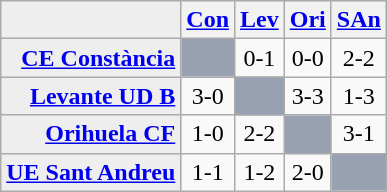<table class="wikitable">
<tr style="background:#eeeeee;">
<td></td>
<th><a href='#'>Con</a></th>
<th><a href='#'>Lev</a></th>
<th><a href='#'>Ori</a></th>
<th><a href='#'>SAn</a></th>
</tr>
<tr align=center>
<td style="background:#eeeeee;" align=right><strong><a href='#'>CE Constància</a></strong></td>
<td style="background:#98A1B2"></td>
<td>0-1</td>
<td>0-0</td>
<td>2-2</td>
</tr>
<tr align=center>
<td style="background:#eeeeee;" align=right><strong><a href='#'>Levante UD B</a></strong></td>
<td>3-0</td>
<td style="background:#98A1B2"></td>
<td>3-3</td>
<td>1-3</td>
</tr>
<tr align=center>
<td style="background:#eeeeee;" align=right><strong><a href='#'>Orihuela CF</a></strong></td>
<td>1-0</td>
<td>2-2</td>
<td style="background:#98A1B2"></td>
<td>3-1</td>
</tr>
<tr align=center>
<td style="background:#eeeeee;" align=right><strong><a href='#'>UE Sant Andreu</a></strong></td>
<td>1-1</td>
<td>1-2</td>
<td>2-0</td>
<td style="background:#98A1B2"></td>
</tr>
</table>
